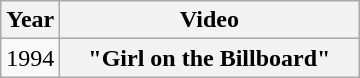<table class="wikitable plainrowheaders">
<tr>
<th>Year</th>
<th style="width:12em;">Video</th>
</tr>
<tr>
<td>1994</td>
<th scope="row">"Girl on the Billboard"</th>
</tr>
</table>
